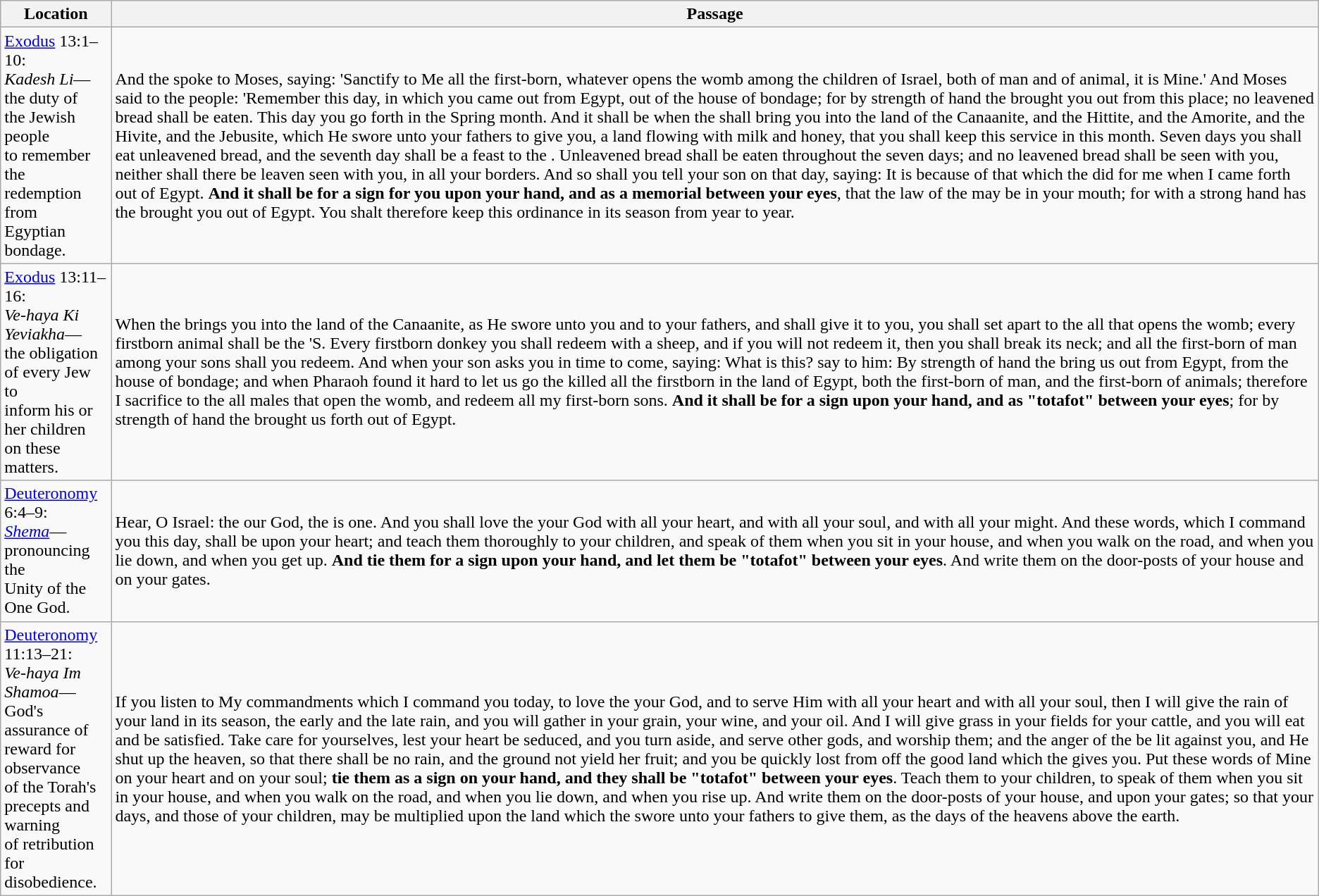<table class="wikitable">
<tr>
<th>Location</th>
<th>Passage</th>
</tr>
<tr>
<td><a href='#'>Exodus</a> 13:1–10:<br><em>Kadesh Li</em>—<br>the duty of<br>the Jewish people<br>to remember the<br>redemption from<br>Egyptian bondage.</td>
<td>And the  spoke to Moses, saying: 'Sanctify to Me all the first-born, whatever opens the womb among the children of Israel, both of man and of animal, it is Mine.' And Moses said to the people: 'Remember this day, in which you came out from Egypt, out of the house of bondage; for by strength of hand the  brought you out from this place; no leavened bread shall be eaten. This day you go forth in the Spring month. And it shall be when the  shall bring you into the land of the Canaanite, and the Hittite, and the Amorite, and the Hivite, and the Jebusite, which He swore unto your fathers to give you, a land flowing with milk and honey, that you shall keep this service in this month. Seven days you shall eat unleavened bread, and the seventh day shall be a feast to the . Unleavened bread shall be eaten throughout the seven days; and no leavened bread shall be seen with you, neither shall there be leaven seen with you, in all your borders. And so shall you tell your son on that day, saying: It is because of that which the  did for me when I came forth out of Egypt. <strong>And it shall be for a sign for you upon your hand, and as a memorial between your eyes</strong>, that the law of the  may be in your mouth; for with a strong hand has the  brought you out of Egypt. You shalt therefore keep this ordinance in its season from year to year.</td>
</tr>
<tr>
<td><a href='#'>Exodus</a> 13:11–16:<br><em>Ve-haya Ki Yeviakha</em>—<br>the obligation<br>of every Jew to<br>inform his or her children<br>on these matters.</td>
<td>When the  brings you into the land of the Canaanite, as He swore unto you and to your fathers, and shall give it to you, you shall set apart to the  all that opens the womb; every firstborn animal shall be the 'S. Every firstborn donkey you shall redeem with a sheep, and if you will not redeem it, then you shall break its neck; and all the first-born of man among your sons shall you redeem. And when your son asks you in time to come, saying: What is this? say to him: By strength of hand the  bring us out from Egypt, from the house of bondage; and when Pharaoh found it hard to let us go the  killed all the firstborn in the land of Egypt, both the first-born of man, and the first-born of animals; therefore I sacrifice to the  all males that open the womb, and redeem all my first-born sons. <strong>And it shall be for a sign upon your hand, and as "totafot" between your eyes</strong>; for by strength of hand the  brought us forth out of Egypt.</td>
</tr>
<tr>
<td><a href='#'>Deuteronomy</a> 6:4–9:<br><em><a href='#'>Shema</a></em>—<br>pronouncing the<br>Unity of the<br>One God.</td>
<td>Hear, O Israel: the  our God, the  is one. And you shall love the  your God with all your heart, and with all your soul, and with all your might. And these words, which I command you this day, shall be upon your heart; and teach them thoroughly to your children, and speak of them when you sit in your house, and when you walk on the road, and when you lie down, and when you get up. <strong>And tie them for a sign upon your hand, and let them be "totafot" between your eyes</strong>. And write them on the door-posts of your house and on your gates.</td>
</tr>
<tr>
<td><a href='#'>Deuteronomy</a> 11:13–21:<br><em>Ve-haya Im Shamoa</em>—<br>God's assurance of<br>reward for observance<br>of the Torah's<br>precepts and warning<br>of retribution for<br>disobedience.</td>
<td>If you listen to My commandments which I command you today, to love the  your God, and to serve Him with all your heart and with all your soul, then I will give the rain of your land in its season, the early and the late rain, and you will gather in your grain, your wine, and your oil. And I will give grass in your fields for your cattle, and you will eat and be satisfied. Take care for yourselves, lest your heart be seduced, and you turn aside, and serve other gods, and worship them; and the anger of the  be lit against you, and He shut up the heaven, so that there shall be no rain, and the ground not yield her fruit; and you be quickly lost from off the good land which the  gives you. Put these words of Mine on your heart and on your soul; <strong>tie them as a sign on your hand, and they shall be "totafot" between your eyes</strong>. Teach them to your children, to speak of them when you sit in your house, and when you walk on the road, and when you lie down, and when you rise up. And write them on the door-posts of your house, and upon your gates; so that your days, and those of your children, may be multiplied upon the land which the  swore unto your fathers to give them, as the days of the heavens above the earth.</td>
</tr>
</table>
